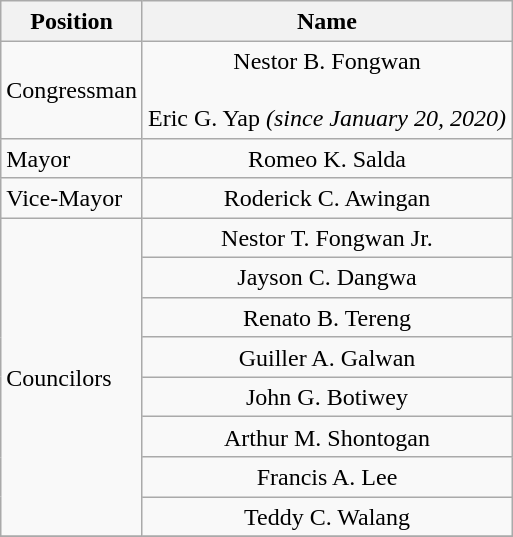<table class="wikitable" style="line-height:1.20em; font-size:100%;">
<tr>
<th>Position</th>
<th>Name</th>
</tr>
<tr>
<td>Congressman</td>
<td style="text-align:center;">Nestor B. Fongwan<br><br>Eric G. Yap <em>(since January 20, 2020)</em></td>
</tr>
<tr>
<td>Mayor</td>
<td style="text-align:center;">Romeo K. Salda</td>
</tr>
<tr>
<td>Vice-Mayor</td>
<td style="text-align:center;">Roderick C. Awingan</td>
</tr>
<tr>
<td rowspan=8>Councilors</td>
<td style="text-align:center;">Nestor T. Fongwan Jr.</td>
</tr>
<tr>
<td style="text-align:center;">Jayson C. Dangwa</td>
</tr>
<tr>
<td style="text-align:center;">Renato B. Tereng</td>
</tr>
<tr>
<td style="text-align:center;">Guiller A. Galwan</td>
</tr>
<tr>
<td style="text-align:center;">John G. Botiwey</td>
</tr>
<tr>
<td style="text-align:center;">Arthur M. Shontogan</td>
</tr>
<tr>
<td style="text-align:center;">Francis A. Lee</td>
</tr>
<tr>
<td style="text-align:center;">Teddy C. Walang</td>
</tr>
<tr>
</tr>
</table>
